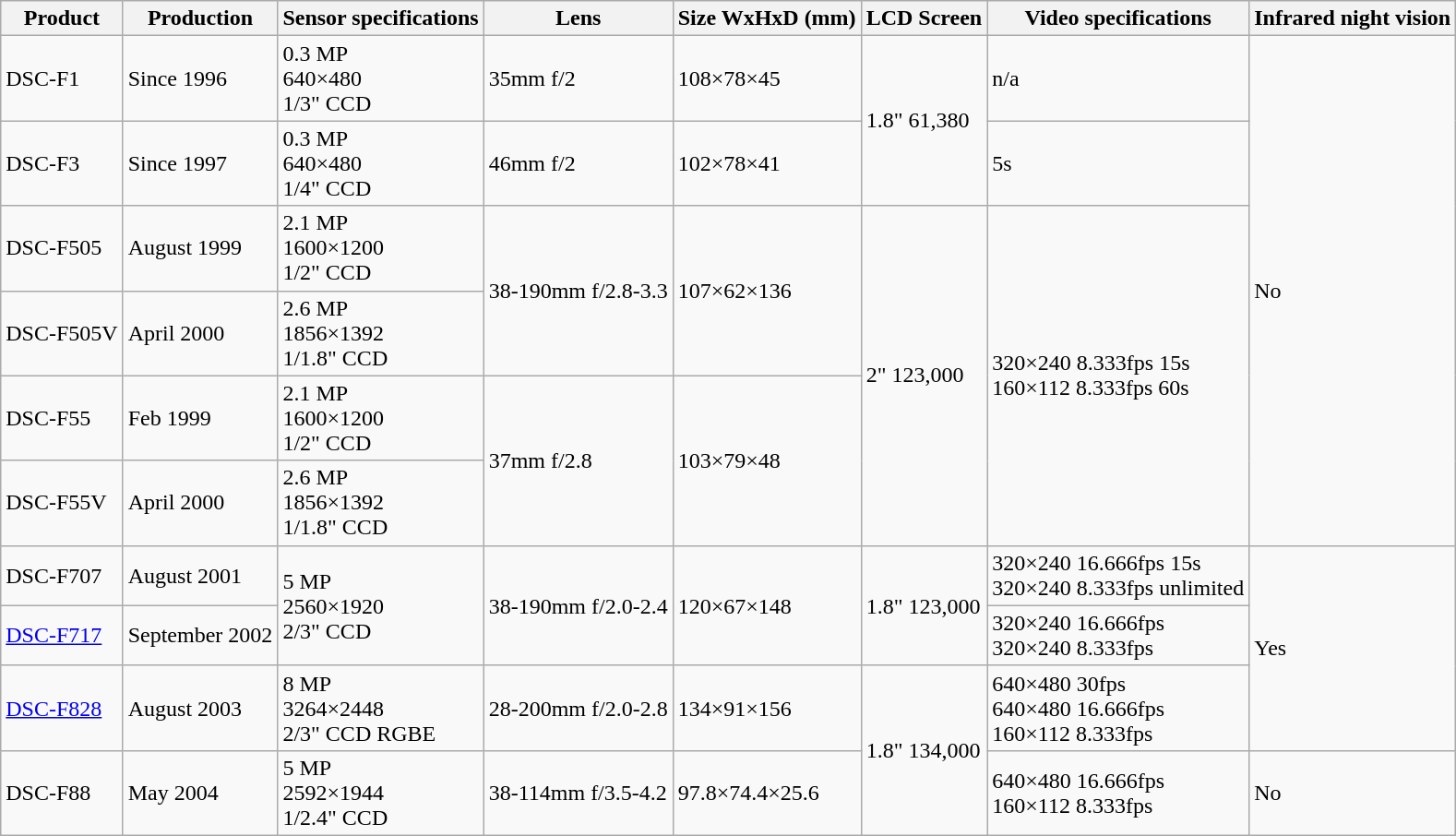<table class="wikitable">
<tr>
<th>Product</th>
<th>Production</th>
<th>Sensor specifications</th>
<th>Lens</th>
<th>Size WxHxD (mm)</th>
<th>LCD Screen</th>
<th>Video specifications</th>
<th>Infrared night vision</th>
</tr>
<tr>
<td>DSC-F1</td>
<td>Since 1996</td>
<td>0.3 MP<br>640×480<br>1/3" CCD</td>
<td>35mm f/2</td>
<td>108×78×45</td>
<td rowspan="2">1.8" 61,380</td>
<td>n/a</td>
<td rowspan="6">No</td>
</tr>
<tr>
<td>DSC-F3</td>
<td>Since 1997</td>
<td>0.3 MP<br>640×480<br>1/4" CCD</td>
<td>46mm f/2</td>
<td>102×78×41</td>
<td>5s</td>
</tr>
<tr>
<td>DSC-F505</td>
<td>August 1999</td>
<td>2.1 MP<br>1600×1200<br>1/2" CCD</td>
<td rowspan="2">38-190mm f/2.8-3.3</td>
<td rowspan="2">107×62×136</td>
<td rowspan="4">2" 123,000</td>
<td rowspan="4">320×240 8.333fps 15s<br>160×112 8.333fps 60s</td>
</tr>
<tr>
<td>DSC-F505V</td>
<td>April 2000</td>
<td>2.6 MP<br>1856×1392<br>1/1.8" CCD</td>
</tr>
<tr>
<td>DSC-F55</td>
<td>Feb 1999</td>
<td>2.1 MP<br>1600×1200<br>1/2" CCD</td>
<td rowspan="2">37mm f/2.8</td>
<td rowspan="2">103×79×48</td>
</tr>
<tr>
<td>DSC-F55V</td>
<td>April 2000</td>
<td>2.6 MP<br>1856×1392<br>1/1.8" CCD</td>
</tr>
<tr>
<td>DSC-F707</td>
<td>August 2001</td>
<td rowspan="2">5 MP<br>2560×1920<br>2/3" CCD</td>
<td rowspan="2">38-190mm f/2.0-2.4</td>
<td rowspan="2">120×67×148</td>
<td rowspan="2">1.8" 123,000</td>
<td>320×240 16.666fps 15s<br>320×240 8.333fps unlimited</td>
<td rowspan="3">Yes</td>
</tr>
<tr>
<td><a href='#'>DSC-F717</a></td>
<td>September 2002</td>
<td>320×240 16.666fps<br>320×240 8.333fps</td>
</tr>
<tr>
<td><a href='#'>DSC-F828</a></td>
<td>August 2003</td>
<td>8 MP<br>3264×2448<br>2/3" CCD RGBE</td>
<td>28-200mm f/2.0-2.8</td>
<td>134×91×156</td>
<td rowspan="2">1.8" 134,000</td>
<td>640×480 30fps<br>640×480 16.666fps<br>160×112 8.333fps</td>
</tr>
<tr>
<td>DSC-F88</td>
<td>May 2004</td>
<td>5 MP<br>2592×1944<br>1/2.4" CCD</td>
<td>38-114mm f/3.5-4.2</td>
<td>97.8×74.4×25.6</td>
<td>640×480 16.666fps<br>160×112 8.333fps</td>
<td>No</td>
</tr>
</table>
